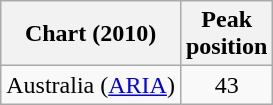<table class="wikitable sortable">
<tr>
<th>Chart (2010)</th>
<th>Peak<br>position</th>
</tr>
<tr>
<td>Australia (<a href='#'>ARIA</a>)</td>
<td align="center">43</td>
</tr>
</table>
